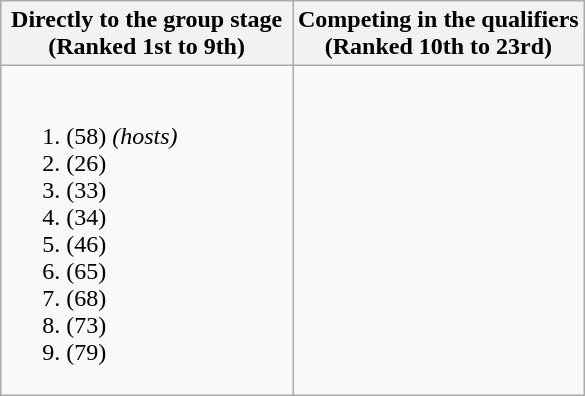<table class="wikitable">
<tr>
<th style="width:50%">Directly to the group stage<br>(Ranked 1st to 9th)</th>
<th style="width:50%">Competing in the qualifiers<br>(Ranked 10th to 23rd)</th>
</tr>
<tr valign=top>
<td><br><ol><li> (58) <em>(hosts)</em></li><li> (26)</li><li> (33)</li><li> (34)</li><li> (46)</li><li> (65)</li><li> (68)</li><li> (73)</li><li> (79)</li></ol></td>
<td></td>
</tr>
</table>
